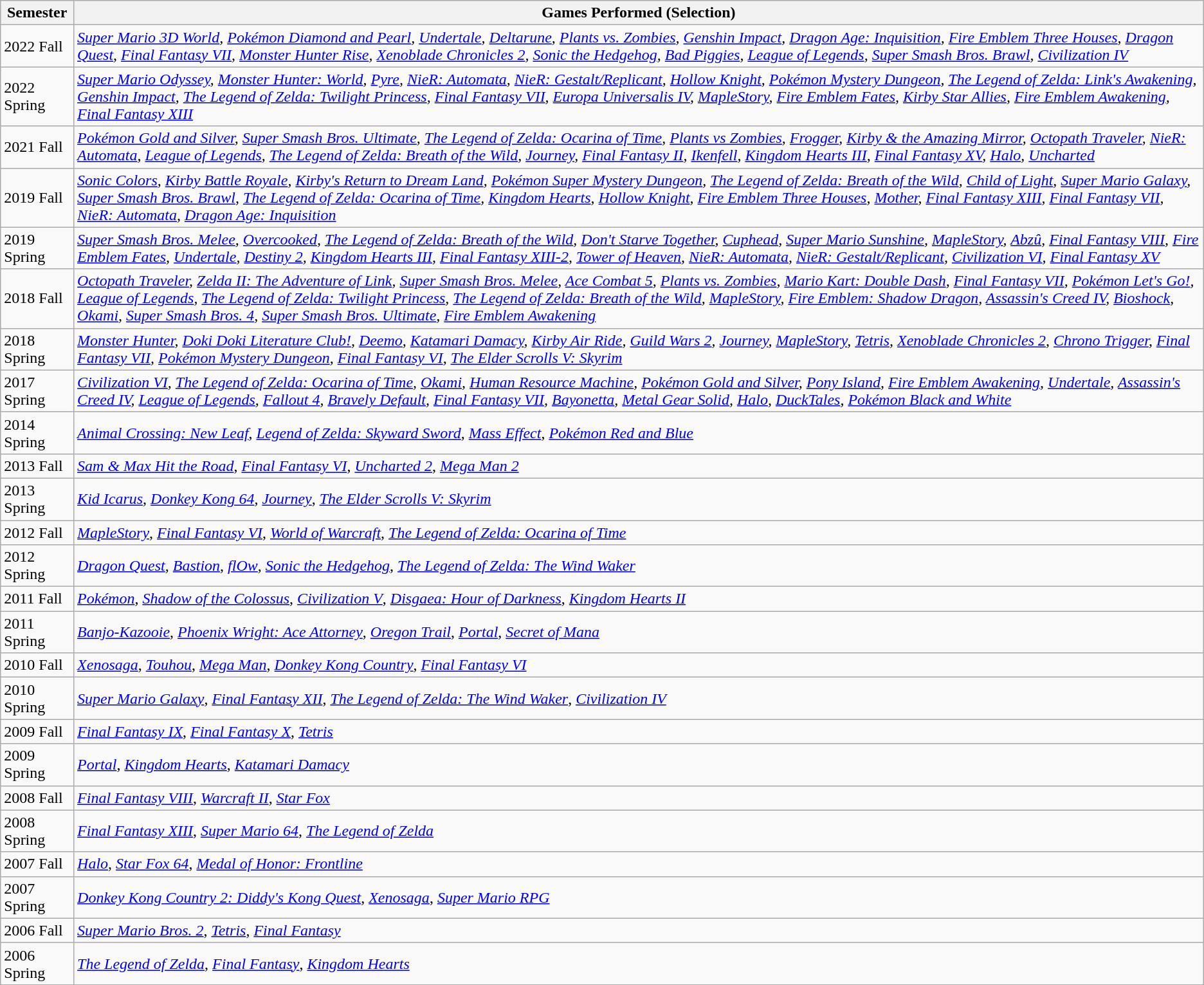<table class="wikitable">
<tr>
<th>Semester</th>
<th>Games Performed (Selection)</th>
</tr>
<tr>
<td>2022 Fall</td>
<td><em><a href='#'>Super Mario 3D World</a>, <a href='#'>Pokémon Diamond and Pearl</a>, <a href='#'>Undertale</a>, <a href='#'>Deltarune</a>, <a href='#'>Plants vs. Zombies</a>, <a href='#'>Genshin Impact</a>, <a href='#'>Dragon Age: Inquisition</a>, <a href='#'>Fire Emblem Three Houses</a>, <a href='#'>Dragon Quest</a>, <a href='#'>Final Fantasy VII</a>, <a href='#'>Monster Hunter Rise</a>, <a href='#'>Xenoblade Chronicles 2</a>, <a href='#'>Sonic the Hedgehog</a>, <a href='#'>Bad Piggies</a>, <a href='#'>League of Legends</a>, <a href='#'>Super Smash Bros. Brawl</a>, <a href='#'>Civilization IV</a></em></td>
</tr>
<tr>
<td>2022 Spring</td>
<td><em><a href='#'>Super Mario Odyssey</a>, <a href='#'>Monster Hunter: World</a>, <a href='#'>Pyre</a>, <a href='#'>NieR: Automata</a>, <a href='#'>NieR: Gestalt/Replicant</a>, <a href='#'>Hollow Knight</a>, <a href='#'>Pokémon Mystery Dungeon</a>, <a href='#'>The Legend of Zelda: Link's Awakening</a>, <a href='#'>Genshin Impact</a>, <a href='#'>The Legend of Zelda: Twilight Princess</a>, <a href='#'>Final Fantasy VII</a>, <a href='#'>Europa Universalis IV</a>, <a href='#'>MapleStory</a>, <a href='#'>Fire Emblem Fates</a>, <a href='#'>Kirby Star Allies</a>, <a href='#'>Fire Emblem Awakening</a>, <a href='#'>Final Fantasy XIII</a></em></td>
</tr>
<tr>
<td>2021 Fall</td>
<td><em><a href='#'>Pokémon Gold and Silver</a>, <a href='#'>Super Smash Bros. Ultimate</a>, <a href='#'>The Legend of Zelda: Ocarina of Time</a>, <a href='#'>Plants vs Zombies</a>, <a href='#'>Frogger</a>, <a href='#'>Kirby & the Amazing Mirror</a>, <a href='#'>Octopath Traveler</a>, <a href='#'>NieR: Automata</a>, <a href='#'>League of Legends</a>, <a href='#'>The Legend of Zelda: Breath of the Wild</a>, <a href='#'>Journey</a>, <a href='#'>Final Fantasy II</a>, <a href='#'>Ikenfell</a>, <a href='#'>Kingdom Hearts III</a>, <a href='#'>Final Fantasy XV</a>, <a href='#'>Halo</a>, <a href='#'>Uncharted</a></em></td>
</tr>
<tr>
<td>2019 Fall</td>
<td><em><a href='#'>Sonic Colors</a>, <a href='#'>Kirby Battle Royale</a>, <a href='#'>Kirby's Return to Dream Land</a>, <a href='#'>Pokémon Super Mystery Dungeon</a>, <a href='#'>The Legend of Zelda: Breath of the Wild</a>, <a href='#'>Child of Light</a>, <a href='#'>Super Mario Galaxy</a>, <a href='#'>Super Smash Bros. Brawl</a>, <a href='#'>The Legend of Zelda: Ocarina of Time</a>, <a href='#'>Kingdom Hearts</a>, <a href='#'>Hollow Knight</a>, <a href='#'>Fire Emblem Three Houses</a>, <a href='#'>Mother</a>, <a href='#'>Final Fantasy XIII</a>, <a href='#'>Final Fantasy VII</a>, <a href='#'>NieR: Automata</a>, <a href='#'>Dragon Age: Inquisition</a></em></td>
</tr>
<tr>
<td>2019 Spring</td>
<td><em><a href='#'>Super Smash Bros. Melee</a>, <a href='#'>Overcooked</a>, <a href='#'>The Legend of Zelda: Breath of the Wild</a>, <a href='#'>Don't Starve Together</a>, <a href='#'>Cuphead</a>, <a href='#'>Super Mario Sunshine</a>, <a href='#'>MapleStory</a>, <a href='#'>Abzû</a>, <a href='#'>Final Fantasy VIII</a>, <a href='#'>Fire Emblem Fates</a>, <a href='#'>Undertale</a>, <a href='#'>Destiny 2</a>, <a href='#'>Kingdom Hearts III</a>, <a href='#'>Final Fantasy XIII-2</a>, <a href='#'>Tower of Heaven</a>, <a href='#'>NieR: Automata</a>, <a href='#'>NieR: Gestalt/Replicant</a>, <a href='#'>Civilization VI</a>, <a href='#'>Final Fantasy XV</a></em></td>
</tr>
<tr>
<td>2018 Fall</td>
<td><em><a href='#'>Octopath Traveler</a>, <a href='#'>Zelda II: The Adventure of Link</a>, <a href='#'>Super Smash Bros. Melee</a>, <a href='#'>Ace Combat 5</a>, <a href='#'>Plants vs. Zombies</a>, <a href='#'>Mario Kart: Double Dash</a>, <a href='#'>Final Fantasy VII</a>, <a href='#'>Pokémon Let's Go!</a>, <a href='#'>League of Legends</a>, <a href='#'>The Legend of Zelda: Twilight Princess</a>, <a href='#'>The Legend of Zelda: Breath of the Wild</a>, <a href='#'>MapleStory</a>, <a href='#'>Fire Emblem: Shadow Dragon</a>, <a href='#'>Assassin's Creed IV</a>, <a href='#'>Bioshock</a>, <a href='#'>Okami</a>, <a href='#'>Super Smash Bros. 4</a>, <a href='#'>Super Smash Bros. Ultimate</a>, <a href='#'>Fire Emblem Awakening</a></em></td>
</tr>
<tr>
<td>2018 Spring</td>
<td><em><a href='#'>Monster Hunter</a>, <a href='#'>Doki Doki Literature Club!</a>, <a href='#'>Deemo</a>, <a href='#'>Katamari Damacy</a>, <a href='#'>Kirby Air Ride</a>, <a href='#'>Guild Wars 2</a>, <a href='#'>Journey</a>, <a href='#'>MapleStory</a>, <a href='#'>Tetris</a>, <a href='#'>Xenoblade Chronicles 2</a>, <a href='#'>Chrono Trigger</a>, <a href='#'>Final Fantasy VII</a>, <a href='#'>Pokémon Mystery Dungeon</a>, <a href='#'>Final Fantasy VI</a>, <a href='#'>The Elder Scrolls V: Skyrim</a></em></td>
</tr>
<tr>
<td>2017 Spring</td>
<td><em><a href='#'>Civilization VI</a>, <a href='#'>The Legend of Zelda: Ocarina of Time</a>, <a href='#'>Okami</a>, <a href='#'>Human Resource Machine</a>, <a href='#'>Pokémon Gold and Silver</a>, <a href='#'>Pony Island</a>, <a href='#'>Fire Emblem Awakening</a>, <a href='#'>Undertale</a>, <a href='#'>Assassin's Creed IV</a>, <a href='#'>League of Legends</a>, <a href='#'>Fallout 4</a>, <a href='#'>Bravely Default</a>, <a href='#'>Final Fantasy VII</a>, <a href='#'>Bayonetta</a>, <a href='#'>Metal Gear Solid</a>, <a href='#'>Halo</a>, <a href='#'>DuckTales</a>, <a href='#'>Pokémon Black and White</a></em></td>
</tr>
<tr>
<td>2014 Spring</td>
<td><em><a href='#'>Animal Crossing: New Leaf</a></em>, <em><a href='#'>Legend of Zelda: Skyward Sword</a></em>, <em><a href='#'>Mass Effect</a></em>, <em><a href='#'>Pokémon Red and Blue</a></em></td>
</tr>
<tr>
<td>2013 Fall</td>
<td><em><a href='#'>Sam & Max Hit the Road</a></em>, <em><a href='#'>Final Fantasy VI</a></em>, <em><a href='#'>Uncharted 2</a></em>, <em><a href='#'>Mega Man 2</a></em></td>
</tr>
<tr>
<td>2013 Spring</td>
<td><em><a href='#'>Kid Icarus</a></em>, <em><a href='#'>Donkey Kong 64</a></em>, <em><a href='#'>Journey</a></em>, <em><a href='#'>The Elder Scrolls V: Skyrim</a></em></td>
</tr>
<tr>
<td>2012 Fall</td>
<td><em><a href='#'>MapleStory</a></em>, <em><a href='#'>Final Fantasy VI</a></em>, <em><a href='#'>World of Warcraft</a></em>, <em><a href='#'>The Legend of Zelda: Ocarina of Time</a></em></td>
</tr>
<tr>
<td>2012 Spring</td>
<td><em><a href='#'>Dragon Quest</a></em>, <em><a href='#'>Bastion</a></em>, <em><a href='#'>flOw</a></em>, <em><a href='#'>Sonic the Hedgehog</a></em>, <em><a href='#'>The Legend of Zelda: The Wind Waker</a></em></td>
</tr>
<tr>
<td>2011 Fall</td>
<td><em><a href='#'>Pokémon</a></em>, <em><a href='#'>Shadow of the Colossus</a></em>, <em><a href='#'>Civilization V</a></em>, <em><a href='#'>Disgaea: Hour of Darkness</a></em>, <em><a href='#'>Kingdom Hearts II</a></em></td>
</tr>
<tr>
<td>2011 Spring</td>
<td><em><a href='#'>Banjo-Kazooie</a></em>, <em><a href='#'>Phoenix Wright: Ace Attorney</a></em>, <em><a href='#'>Oregon Trail</a></em>, <em><a href='#'>Portal</a></em>, <em><a href='#'>Secret of Mana</a></em></td>
</tr>
<tr>
<td>2010 Fall</td>
<td><em><a href='#'>Xenosaga</a></em>, <em><a href='#'>Touhou</a></em>, <em><a href='#'>Mega Man</a></em>, <em><a href='#'>Donkey Kong Country</a></em>, <em><a href='#'>Final Fantasy VI</a></em></td>
</tr>
<tr>
<td>2010 Spring</td>
<td><em><a href='#'>Super Mario Galaxy</a></em>, <em><a href='#'>Final Fantasy XII</a></em>, <em><a href='#'>The Legend of Zelda: The Wind Waker</a></em>, <em><a href='#'>Civilization IV</a></em></td>
</tr>
<tr>
<td>2009 Fall</td>
<td><em><a href='#'>Final Fantasy IX</a></em>, <em><a href='#'>Final Fantasy X</a></em>, <em><a href='#'>Tetris</a></em></td>
</tr>
<tr>
<td>2009 Spring</td>
<td><em><a href='#'>Portal</a></em>, <em><a href='#'>Kingdom Hearts</a></em>, <em><a href='#'>Katamari Damacy</a></em></td>
</tr>
<tr>
<td>2008 Fall</td>
<td><em><a href='#'>Final Fantasy VIII</a></em>, <em><a href='#'>Warcraft II</a></em>, <em><a href='#'>Star Fox</a></em></td>
</tr>
<tr>
<td>2008 Spring</td>
<td><em><a href='#'>Final Fantasy XIII</a></em>, <em><a href='#'>Super Mario 64</a></em>, <em><a href='#'>The Legend of Zelda</a></em></td>
</tr>
<tr>
<td>2007 Fall</td>
<td><em><a href='#'>Halo</a></em>, <em><a href='#'>Star Fox 64</a></em>, <em><a href='#'>Medal of Honor: Frontline</a></em></td>
</tr>
<tr>
<td>2007 Spring</td>
<td><em><a href='#'>Donkey Kong Country 2: Diddy's Kong Quest</a></em>, <em><a href='#'>Xenosaga</a></em>, <em><a href='#'>Super Mario RPG</a></em></td>
</tr>
<tr>
<td>2006 Fall</td>
<td><em><a href='#'>Super Mario Bros. 2</a></em>, <em><a href='#'>Tetris</a></em>, <em><a href='#'>Final Fantasy</a></em></td>
</tr>
<tr>
<td>2006 Spring</td>
<td><em><a href='#'>The Legend of Zelda</a></em>, <em><a href='#'>Final Fantasy</a></em>, <em><a href='#'>Kingdom Hearts</a></em></td>
</tr>
</table>
